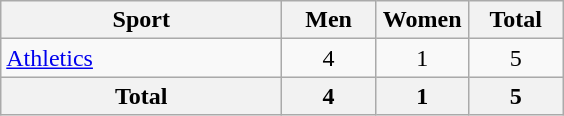<table class="wikitable sortable" style="text-align:center;">
<tr>
<th width=180>Sport</th>
<th width=55>Men</th>
<th width=55>Women</th>
<th width=55>Total</th>
</tr>
<tr>
<td align=left><a href='#'>Athletics</a></td>
<td>4</td>
<td>1</td>
<td>5</td>
</tr>
<tr>
<th>Total</th>
<th>4</th>
<th>1</th>
<th>5</th>
</tr>
</table>
